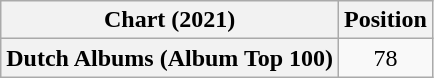<table class="wikitable plainrowheaders" style="text-align:center">
<tr>
<th scope="col">Chart (2021)</th>
<th scope="col">Position</th>
</tr>
<tr>
<th scope="row">Dutch Albums (Album Top 100)</th>
<td>78</td>
</tr>
</table>
